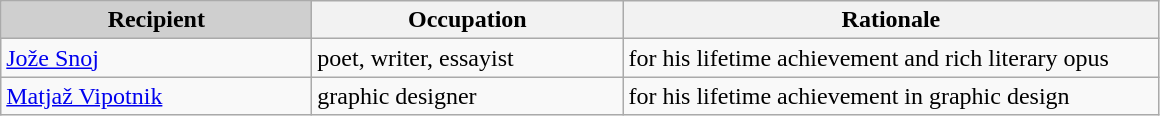<table class="wikitable">
<tr>
<th style="background-color:#cfcfcf;"  align="center">Recipient</th>
<th>Occupation</th>
<th>Rationale</th>
</tr>
<tr>
<td><a href='#'>Jože Snoj</a></td>
<td>poet, writer, essayist</td>
<td>for his lifetime achievement and rich literary opus</td>
</tr>
<tr>
<td style="width: 200px;"><a href='#'>Matjaž Vipotnik</a></td>
<td style="width: 200px;">graphic designer</td>
<td style="width: 350px;">for his lifetime achievement in graphic design</td>
</tr>
</table>
